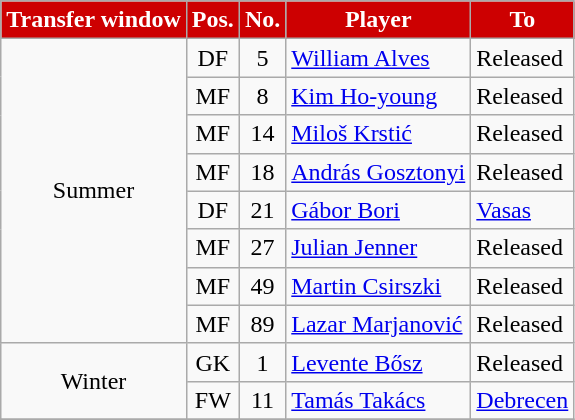<table class="wikitable plainrowheaders sortable">
<tr>
<th style="background-color:#CD0001;color:white">Transfer window</th>
<th style="background-color:#CD0001;color:white">Pos.</th>
<th style="background-color:#CD0001;color:white">No.</th>
<th style="background-color:#CD0001;color:white">Player</th>
<th style="background-color:#CD0001;color:white">To</th>
</tr>
<tr>
<td rowspan="8" style="text-align:center;">Summer</td>
<td style="text-align:center;">DF</td>
<td style="text-align:center;">5</td>
<td style="text-align:left;"> <a href='#'>William Alves</a></td>
<td style="text-align:left;">Released</td>
</tr>
<tr>
<td style="text-align:center;">MF</td>
<td style="text-align:center;">8</td>
<td style="text-align:left;"> <a href='#'>Kim Ho-young</a></td>
<td style="text-align:left;">Released</td>
</tr>
<tr>
<td style="text-align:center;">MF</td>
<td style="text-align:center;">14</td>
<td style="text-align:left;"> <a href='#'>Miloš Krstić</a></td>
<td style="text-align:left;">Released</td>
</tr>
<tr>
<td style="text-align:center;">MF</td>
<td style="text-align:center;">18</td>
<td style="text-align:left;"> <a href='#'>András Gosztonyi</a></td>
<td style="text-align:left;">Released</td>
</tr>
<tr>
<td style="text-align:center;">DF</td>
<td style="text-align:center;">21</td>
<td style="text-align:left;"> <a href='#'>Gábor Bori</a></td>
<td style="text-align:left;"><a href='#'>Vasas</a></td>
</tr>
<tr>
<td style="text-align:center;">MF</td>
<td style="text-align:center;">27</td>
<td style="text-align:left;"> <a href='#'>Julian Jenner</a></td>
<td style="text-align:left;">Released</td>
</tr>
<tr>
<td style="text-align:center;">MF</td>
<td style="text-align:center;">49</td>
<td style="text-align:left;"> <a href='#'>Martin Csirszki</a></td>
<td style="text-align:left;">Released</td>
</tr>
<tr>
<td style="text-align:center;">MF</td>
<td style="text-align:center;">89</td>
<td style="text-align:left;"> <a href='#'>Lazar Marjanović</a></td>
<td style="text-align:left;">Released</td>
</tr>
<tr>
<td rowspan="2" style="text-align:center;">Winter</td>
<td style="text-align:center;">GK</td>
<td style="text-align:center;">1</td>
<td style="text-align:left;"> <a href='#'>Levente Bősz</a></td>
<td style="text-align:left;">Released</td>
</tr>
<tr>
<td style="text-align:center;">FW</td>
<td style="text-align:center;">11</td>
<td style="text-align:left;"> <a href='#'>Tamás Takács</a></td>
<td style="text-align:left;"><a href='#'>Debrecen</a></td>
</tr>
<tr>
</tr>
</table>
